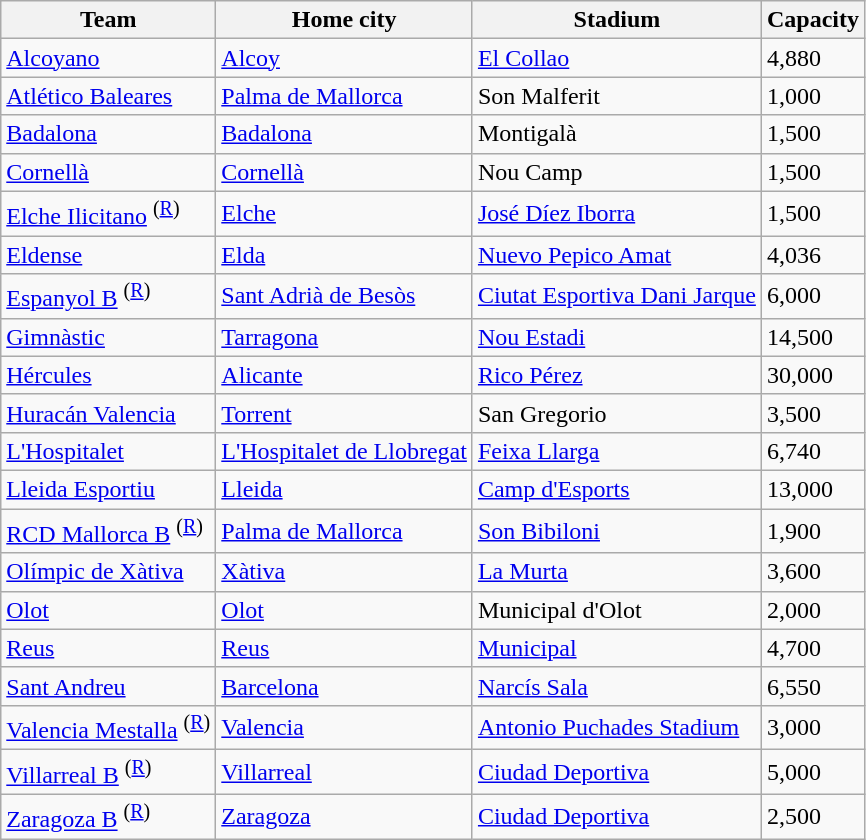<table class="wikitable sortable">
<tr>
<th>Team</th>
<th>Home city</th>
<th>Stadium</th>
<th>Capacity</th>
</tr>
<tr>
<td><a href='#'>Alcoyano</a></td>
<td><a href='#'>Alcoy</a></td>
<td><a href='#'>El Collao</a></td>
<td>4,880</td>
</tr>
<tr>
<td><a href='#'>Atlético Baleares</a></td>
<td><a href='#'>Palma de Mallorca</a></td>
<td>Son Malferit</td>
<td>1,000</td>
</tr>
<tr>
<td><a href='#'>Badalona</a></td>
<td><a href='#'>Badalona</a></td>
<td>Montigalà</td>
<td>1,500</td>
</tr>
<tr>
<td><a href='#'>Cornellà</a></td>
<td><a href='#'>Cornellà</a></td>
<td>Nou Camp</td>
<td>1,500</td>
</tr>
<tr>
<td><a href='#'>Elche Ilicitano</a> <sup>(<a href='#'>R</a>)</sup></td>
<td><a href='#'>Elche</a></td>
<td><a href='#'>José Díez Iborra</a></td>
<td>1,500</td>
</tr>
<tr>
<td><a href='#'>Eldense</a></td>
<td><a href='#'>Elda</a></td>
<td><a href='#'>Nuevo Pepico Amat</a></td>
<td>4,036</td>
</tr>
<tr>
<td><a href='#'>Espanyol B</a> <sup>(<a href='#'>R</a>)</sup></td>
<td><a href='#'>Sant Adrià de Besòs</a></td>
<td><a href='#'>Ciutat Esportiva Dani Jarque</a></td>
<td>6,000</td>
</tr>
<tr>
<td><a href='#'>Gimnàstic</a></td>
<td><a href='#'>Tarragona</a></td>
<td><a href='#'>Nou Estadi</a></td>
<td>14,500</td>
</tr>
<tr>
<td><a href='#'>Hércules</a></td>
<td><a href='#'>Alicante</a></td>
<td><a href='#'>Rico Pérez</a></td>
<td>30,000</td>
</tr>
<tr>
<td><a href='#'>Huracán Valencia</a></td>
<td><a href='#'>Torrent</a></td>
<td>San Gregorio</td>
<td>3,500</td>
</tr>
<tr>
<td><a href='#'>L'Hospitalet</a></td>
<td><a href='#'>L'Hospitalet de Llobregat</a></td>
<td><a href='#'>Feixa Llarga</a></td>
<td>6,740</td>
</tr>
<tr>
<td><a href='#'>Lleida Esportiu</a></td>
<td><a href='#'>Lleida</a></td>
<td><a href='#'>Camp d'Esports</a></td>
<td>13,000</td>
</tr>
<tr>
<td><a href='#'>RCD Mallorca B</a> <sup>(<a href='#'>R</a>)</sup></td>
<td><a href='#'>Palma de Mallorca</a></td>
<td><a href='#'>Son Bibiloni</a></td>
<td>1,900</td>
</tr>
<tr>
<td><a href='#'>Olímpic de Xàtiva</a></td>
<td><a href='#'>Xàtiva</a></td>
<td><a href='#'>La Murta</a></td>
<td>3,600</td>
</tr>
<tr>
<td><a href='#'>Olot</a></td>
<td><a href='#'>Olot</a></td>
<td>Municipal d'Olot</td>
<td>2,000</td>
</tr>
<tr>
<td><a href='#'>Reus</a></td>
<td><a href='#'>Reus</a></td>
<td><a href='#'>Municipal</a></td>
<td>4,700</td>
</tr>
<tr>
<td><a href='#'>Sant Andreu</a></td>
<td><a href='#'>Barcelona</a></td>
<td><a href='#'>Narcís Sala</a></td>
<td>6,550</td>
</tr>
<tr>
<td><a href='#'>Valencia Mestalla</a> <sup>(<a href='#'>R</a>)</sup></td>
<td><a href='#'>Valencia</a></td>
<td><a href='#'>Antonio Puchades Stadium</a></td>
<td>3,000</td>
</tr>
<tr>
<td><a href='#'>Villarreal B</a> <sup>(<a href='#'>R</a>)</sup></td>
<td><a href='#'>Villarreal</a></td>
<td><a href='#'>Ciudad Deportiva</a></td>
<td>5,000</td>
</tr>
<tr>
<td><a href='#'>Zaragoza B</a> <sup>(<a href='#'>R</a>)</sup></td>
<td><a href='#'>Zaragoza</a></td>
<td><a href='#'>Ciudad Deportiva</a></td>
<td>2,500</td>
</tr>
</table>
